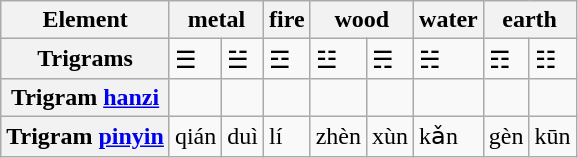<table class="wikitable">
<tr>
<th>Element</th>
<th colspan="2">metal</th>
<th>fire</th>
<th colspan="2">wood</th>
<th>water</th>
<th colspan="2">earth</th>
</tr>
<tr>
<th>Trigrams</th>
<td>☰</td>
<td>☱</td>
<td>☲</td>
<td>☳</td>
<td>☴</td>
<td>☵</td>
<td>☶</td>
<td>☷</td>
</tr>
<tr>
<th>Trigram <a href='#'>hanzi</a></th>
<td></td>
<td></td>
<td></td>
<td></td>
<td></td>
<td></td>
<td></td>
<td></td>
</tr>
<tr>
<th>Trigram <a href='#'>pinyin</a></th>
<td>qián</td>
<td>duì</td>
<td>lí</td>
<td>zhèn</td>
<td>xùn</td>
<td>kǎn</td>
<td>gèn</td>
<td>kūn</td>
</tr>
</table>
